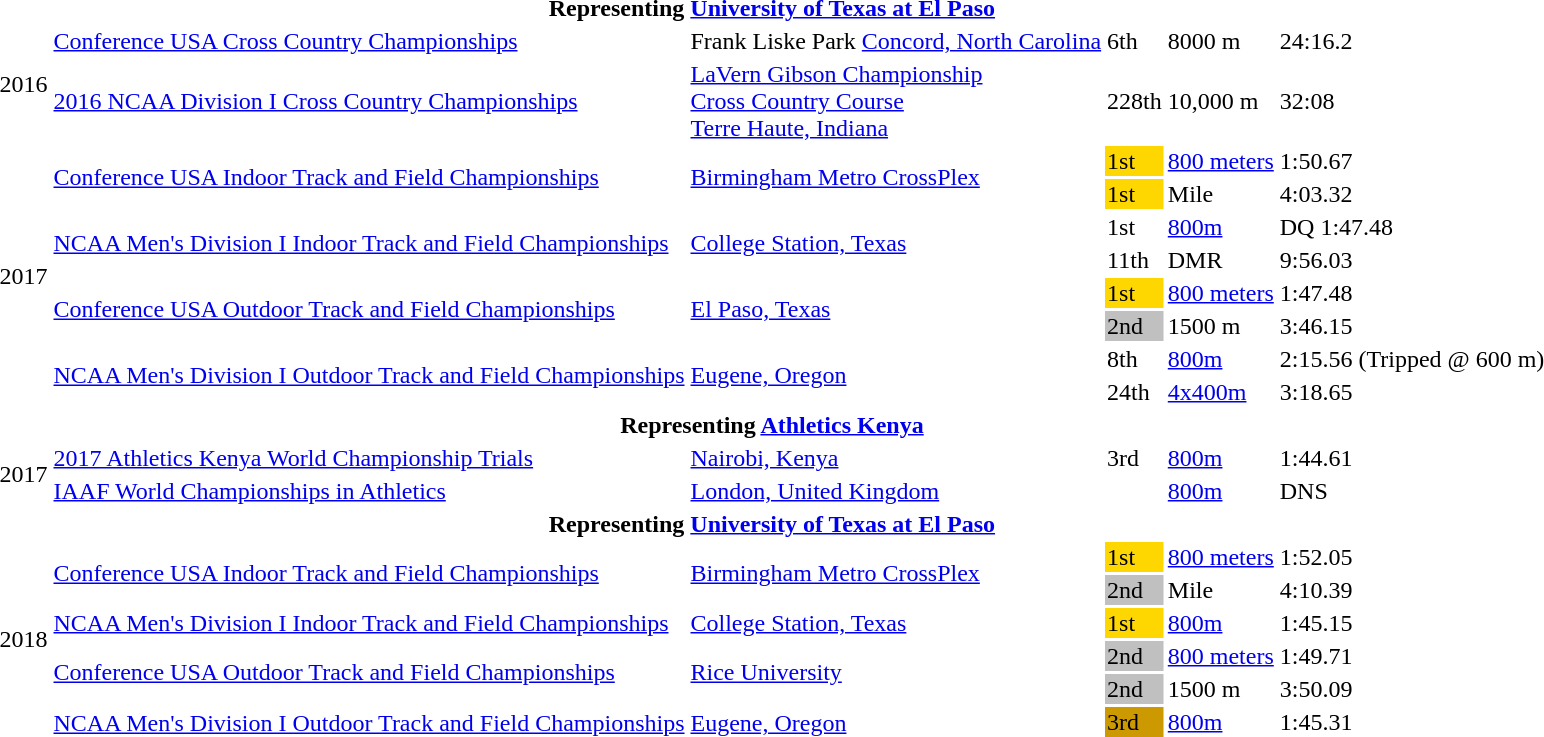<table>
<tr>
<th colspan="7">Representing <a href='#'>University of Texas at El Paso</a></th>
</tr>
<tr>
<td rowspan=2>2016</td>
<td><a href='#'>Conference USA Cross Country Championships</a></td>
<td>Frank Liske Park <a href='#'>Concord, North Carolina</a></td>
<td>6th</td>
<td>8000 m</td>
<td>24:16.2</td>
</tr>
<tr>
<td><a href='#'>2016 NCAA Division I Cross Country Championships</a></td>
<td><a href='#'>LaVern Gibson Championship<br>Cross Country Course</a><br><a href='#'>Terre Haute, Indiana</a></td>
<td>228th</td>
<td>10,000 m</td>
<td>32:08</td>
</tr>
<tr>
<td rowspan=8>2017</td>
<td rowspan=2><a href='#'>Conference USA Indoor Track and Field Championships</a></td>
<td rowspan=2><a href='#'>Birmingham Metro CrossPlex</a></td>
<td style="background-color:gold;">1st</td>
<td><a href='#'>800 meters</a></td>
<td>1:50.67</td>
</tr>
<tr>
<td style="background-color:gold;">1st</td>
<td>Mile</td>
<td>4:03.32</td>
</tr>
<tr>
<td rowspan=2><a href='#'>NCAA Men's Division I Indoor Track and Field Championships</a></td>
<td rowspan=2><a href='#'>College Station, Texas</a></td>
<td> 1st</td>
<td><a href='#'>800m</a></td>
<td>DQ 1:47.48</td>
</tr>
<tr>
<td>11th</td>
<td>DMR</td>
<td>9:56.03</td>
</tr>
<tr>
<td rowspan=2><a href='#'>Conference USA Outdoor Track and Field Championships</a></td>
<td rowspan=2><a href='#'>El Paso, Texas</a></td>
<td style="background-color:gold;">1st</td>
<td><a href='#'>800 meters</a></td>
<td>1:47.48</td>
</tr>
<tr>
<td style="background-color:silver;">2nd</td>
<td>1500 m</td>
<td>3:46.15</td>
</tr>
<tr>
<td rowspan=2><a href='#'>NCAA Men's Division I Outdoor Track and Field Championships</a></td>
<td rowspan=2><a href='#'>Eugene, Oregon</a></td>
<td>8th</td>
<td><a href='#'>800m</a></td>
<td>2:15.56 (Tripped @ 600 m)</td>
</tr>
<tr>
<td>24th</td>
<td><a href='#'>4x400m</a></td>
<td>3:18.65</td>
</tr>
<tr>
<th colspan="7">Representing <a href='#'>Athletics Kenya</a></th>
</tr>
<tr>
<td rowspan=2>2017</td>
<td><a href='#'>2017 Athletics Kenya World Championship Trials</a></td>
<td><a href='#'>Nairobi, Kenya</a></td>
<td>3rd</td>
<td><a href='#'>800m</a></td>
<td>1:44.61</td>
</tr>
<tr>
<td><a href='#'>IAAF World Championships in Athletics</a></td>
<td><a href='#'>London, United Kingdom</a></td>
<td></td>
<td><a href='#'>800m</a></td>
<td>DNS</td>
</tr>
<tr>
<th colspan="7">Representing <a href='#'>University of Texas at El Paso</a></th>
</tr>
<tr>
<td rowspan=6>2018</td>
<td rowspan=2><a href='#'>Conference USA Indoor Track and Field Championships</a></td>
<td rowspan=2><a href='#'>Birmingham Metro CrossPlex</a></td>
<td style="background-color:gold;">1st</td>
<td><a href='#'>800 meters</a></td>
<td>1:52.05</td>
</tr>
<tr>
<td style="background-color:silver;">2nd</td>
<td>Mile</td>
<td>4:10.39</td>
</tr>
<tr>
<td><a href='#'>NCAA Men's Division I Indoor Track and Field Championships</a></td>
<td><a href='#'>College Station, Texas</a></td>
<td style="background-color:gold;">1st</td>
<td><a href='#'>800m</a></td>
<td>1:45.15</td>
</tr>
<tr>
<td rowspan=2><a href='#'>Conference USA Outdoor Track and Field Championships</a></td>
<td rowspan=2><a href='#'>Rice University</a></td>
<td style="background-color:silver;">2nd</td>
<td><a href='#'>800 meters</a></td>
<td>1:49.71</td>
</tr>
<tr>
<td style="background-color:silver;">2nd</td>
<td>1500 m</td>
<td>3:50.09</td>
</tr>
<tr>
<td rowspan=2><a href='#'>NCAA Men's Division I Outdoor Track and Field Championships</a></td>
<td rowspan=2><a href='#'>Eugene, Oregon</a></td>
<td style="background-color:#cc9900;">3rd</td>
<td><a href='#'>800m</a></td>
<td>1:45.31</td>
</tr>
<tr>
</tr>
</table>
